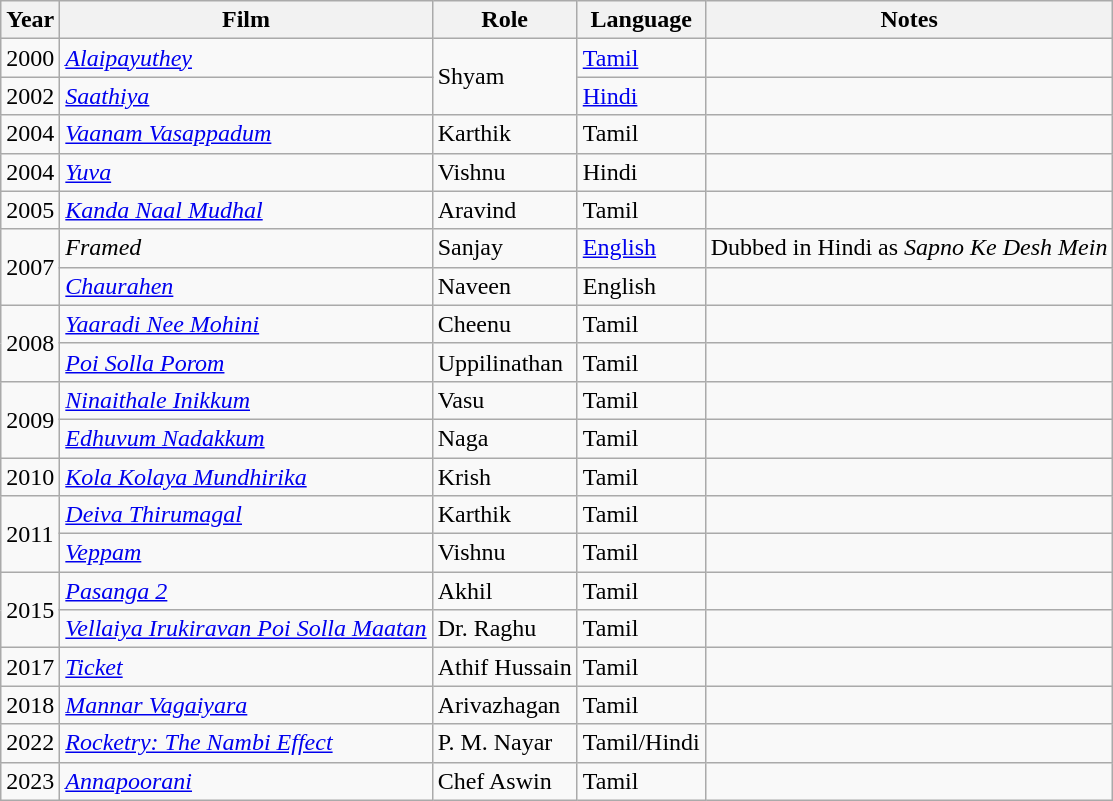<table class="wikitable" style="font-size:100%;">
<tr>
<th>Year</th>
<th>Film</th>
<th>Role</th>
<th>Language</th>
<th>Notes</th>
</tr>
<tr>
<td>2000</td>
<td><em><a href='#'>Alaipayuthey</a></em></td>
<td rowspan="2">Shyam</td>
<td><a href='#'>Tamil</a></td>
<td></td>
</tr>
<tr>
<td>2002</td>
<td><em><a href='#'>Saathiya</a></em></td>
<td><a href='#'>Hindi</a></td>
<td></td>
</tr>
<tr>
<td>2004</td>
<td><em><a href='#'>Vaanam Vasappadum</a></em></td>
<td>Karthik</td>
<td>Tamil</td>
<td></td>
</tr>
<tr>
<td>2004</td>
<td><em><a href='#'>Yuva</a></em></td>
<td>Vishnu</td>
<td>Hindi</td>
<td></td>
</tr>
<tr>
<td>2005</td>
<td><em><a href='#'>Kanda Naal Mudhal</a></em></td>
<td>Aravind</td>
<td>Tamil</td>
<td></td>
</tr>
<tr>
<td rowspan="2">2007</td>
<td><em>Framed</em></td>
<td>Sanjay</td>
<td><a href='#'>English</a></td>
<td>Dubbed in Hindi as <em>Sapno Ke Desh Mein</em></td>
</tr>
<tr>
<td><em><a href='#'>Chaurahen</a></em></td>
<td>Naveen</td>
<td>English</td>
<td></td>
</tr>
<tr>
<td rowspan="2">2008</td>
<td><em><a href='#'>Yaaradi Nee Mohini</a></em></td>
<td>Cheenu</td>
<td>Tamil</td>
<td></td>
</tr>
<tr>
<td><em><a href='#'>Poi Solla Porom</a></em></td>
<td>Uppilinathan</td>
<td>Tamil</td>
<td></td>
</tr>
<tr>
<td rowspan="2">2009</td>
<td><em><a href='#'>Ninaithale Inikkum</a></em></td>
<td>Vasu</td>
<td>Tamil</td>
<td></td>
</tr>
<tr>
<td><em><a href='#'>Edhuvum Nadakkum</a></em></td>
<td>Naga</td>
<td>Tamil</td>
<td></td>
</tr>
<tr>
<td>2010</td>
<td><em><a href='#'>Kola Kolaya Mundhirika</a></em></td>
<td>Krish</td>
<td>Tamil</td>
<td></td>
</tr>
<tr>
<td rowspan="2">2011</td>
<td><em><a href='#'>Deiva Thirumagal</a></em></td>
<td>Karthik</td>
<td>Tamil</td>
<td></td>
</tr>
<tr>
<td><em><a href='#'>Veppam</a></em></td>
<td>Vishnu</td>
<td>Tamil</td>
<td></td>
</tr>
<tr>
<td rowspan="2">2015</td>
<td><em><a href='#'>Pasanga 2</a></em></td>
<td>Akhil</td>
<td>Tamil</td>
<td></td>
</tr>
<tr>
<td><em><a href='#'>Vellaiya Irukiravan Poi Solla Maatan</a></em></td>
<td>Dr. Raghu</td>
<td>Tamil</td>
<td></td>
</tr>
<tr>
<td>2017</td>
<td><em><a href='#'>Ticket</a></em></td>
<td>Athif Hussain</td>
<td>Tamil</td>
<td></td>
</tr>
<tr>
<td>2018</td>
<td><em><a href='#'>Mannar Vagaiyara</a></em></td>
<td>Arivazhagan</td>
<td>Tamil</td>
<td></td>
</tr>
<tr>
<td>2022</td>
<td><em><a href='#'>Rocketry: The Nambi Effect</a></em></td>
<td>P. M. Nayar</td>
<td>Tamil/Hindi</td>
<td></td>
</tr>
<tr>
<td>2023</td>
<td><em><a href='#'>Annapoorani</a></em></td>
<td>Chef Aswin</td>
<td>Tamil</td>
<td></td>
</tr>
</table>
